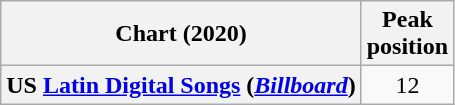<table class="wikitable plainrowheaders">
<tr>
<th>Chart (2020)</th>
<th>Peak<br>position</th>
</tr>
<tr>
<th scope="row">US <a href='#'>Latin Digital Songs</a> (<em><a href='#'>Billboard</a></em>)<br></th>
<td align="center">12</td>
</tr>
</table>
